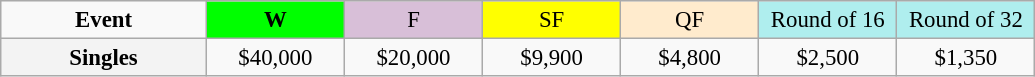<table class=wikitable style=font-size:95%;text-align:center>
<tr>
<td style="width:130px"><strong>Event</strong></td>
<td style="width:85px; background:lime"><strong>W</strong></td>
<td style="width:85px; background:thistle">F</td>
<td style="width:85px; background:#ffff00">SF</td>
<td style="width:85px; background:#ffebcd">QF</td>
<td style="width:85px; background:#afeeee">Round of 16</td>
<td style="width:85px; background:#afeeee">Round of 32</td>
</tr>
<tr>
<th style=background:#f3f3f3>Singles </th>
<td>$40,000</td>
<td>$20,000</td>
<td>$9,900</td>
<td>$4,800</td>
<td>$2,500</td>
<td>$1,350</td>
</tr>
</table>
